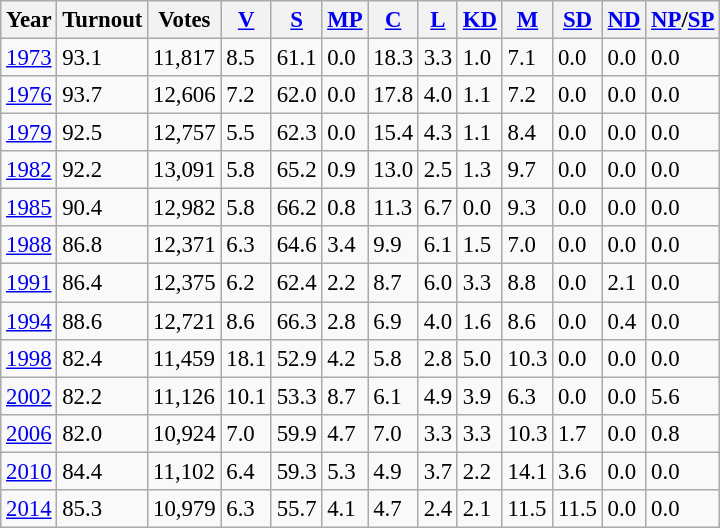<table class="wikitable sortable" style="font-size: 95%;">
<tr>
<th>Year</th>
<th>Turnout</th>
<th>Votes</th>
<th><a href='#'>V</a></th>
<th><a href='#'>S</a></th>
<th><a href='#'>MP</a></th>
<th><a href='#'>C</a></th>
<th><a href='#'>L</a></th>
<th><a href='#'>KD</a></th>
<th><a href='#'>M</a></th>
<th><a href='#'>SD</a></th>
<th><a href='#'>ND</a></th>
<th><a href='#'>NP</a>/<a href='#'>SP</a></th>
</tr>
<tr>
<td><a href='#'>1973</a></td>
<td>93.1</td>
<td>11,817</td>
<td>8.5</td>
<td>61.1</td>
<td>0.0</td>
<td>18.3</td>
<td>3.3</td>
<td>1.0</td>
<td>7.1</td>
<td>0.0</td>
<td>0.0</td>
<td>0.0</td>
</tr>
<tr>
<td><a href='#'>1976</a></td>
<td>93.7</td>
<td>12,606</td>
<td>7.2</td>
<td>62.0</td>
<td>0.0</td>
<td>17.8</td>
<td>4.0</td>
<td>1.1</td>
<td>7.2</td>
<td>0.0</td>
<td>0.0</td>
<td>0.0</td>
</tr>
<tr>
<td><a href='#'>1979</a></td>
<td>92.5</td>
<td>12,757</td>
<td>5.5</td>
<td>62.3</td>
<td>0.0</td>
<td>15.4</td>
<td>4.3</td>
<td>1.1</td>
<td>8.4</td>
<td>0.0</td>
<td>0.0</td>
<td>0.0</td>
</tr>
<tr>
<td><a href='#'>1982</a></td>
<td>92.2</td>
<td>13,091</td>
<td>5.8</td>
<td>65.2</td>
<td>0.9</td>
<td>13.0</td>
<td>2.5</td>
<td>1.3</td>
<td>9.7</td>
<td>0.0</td>
<td>0.0</td>
<td>0.0</td>
</tr>
<tr>
<td><a href='#'>1985</a></td>
<td>90.4</td>
<td>12,982</td>
<td>5.8</td>
<td>66.2</td>
<td>0.8</td>
<td>11.3</td>
<td>6.7</td>
<td>0.0</td>
<td>9.3</td>
<td>0.0</td>
<td>0.0</td>
<td>0.0</td>
</tr>
<tr>
<td><a href='#'>1988</a></td>
<td>86.8</td>
<td>12,371</td>
<td>6.3</td>
<td>64.6</td>
<td>3.4</td>
<td>9.9</td>
<td>6.1</td>
<td>1.5</td>
<td>7.0</td>
<td>0.0</td>
<td>0.0</td>
<td>0.0</td>
</tr>
<tr>
<td><a href='#'>1991</a></td>
<td>86.4</td>
<td>12,375</td>
<td>6.2</td>
<td>62.4</td>
<td>2.2</td>
<td>8.7</td>
<td>6.0</td>
<td>3.3</td>
<td>8.8</td>
<td>0.0</td>
<td>2.1</td>
<td>0.0</td>
</tr>
<tr>
<td><a href='#'>1994</a></td>
<td>88.6</td>
<td>12,721</td>
<td>8.6</td>
<td>66.3</td>
<td>2.8</td>
<td>6.9</td>
<td>4.0</td>
<td>1.6</td>
<td>8.6</td>
<td>0.0</td>
<td>0.4</td>
<td>0.0</td>
</tr>
<tr>
<td><a href='#'>1998</a></td>
<td>82.4</td>
<td>11,459</td>
<td>18.1</td>
<td>52.9</td>
<td>4.2</td>
<td>5.8</td>
<td>2.8</td>
<td>5.0</td>
<td>10.3</td>
<td>0.0</td>
<td>0.0</td>
<td>0.0</td>
</tr>
<tr>
<td><a href='#'>2002</a></td>
<td>82.2</td>
<td>11,126</td>
<td>10.1</td>
<td>53.3</td>
<td>8.7</td>
<td>6.1</td>
<td>4.9</td>
<td>3.9</td>
<td>6.3</td>
<td>0.0</td>
<td>0.0</td>
<td>5.6</td>
</tr>
<tr>
<td><a href='#'>2006</a></td>
<td>82.0</td>
<td>10,924</td>
<td>7.0</td>
<td>59.9</td>
<td>4.7</td>
<td>7.0</td>
<td>3.3</td>
<td>3.3</td>
<td>10.3</td>
<td>1.7</td>
<td>0.0</td>
<td>0.8</td>
</tr>
<tr>
<td><a href='#'>2010</a></td>
<td>84.4</td>
<td>11,102</td>
<td>6.4</td>
<td>59.3</td>
<td>5.3</td>
<td>4.9</td>
<td>3.7</td>
<td>2.2</td>
<td>14.1</td>
<td>3.6</td>
<td>0.0</td>
<td>0.0</td>
</tr>
<tr>
<td><a href='#'>2014</a></td>
<td>85.3</td>
<td>10,979</td>
<td>6.3</td>
<td>55.7</td>
<td>4.1</td>
<td>4.7</td>
<td>2.4</td>
<td>2.1</td>
<td>11.5</td>
<td>11.5</td>
<td>0.0</td>
<td>0.0</td>
</tr>
</table>
